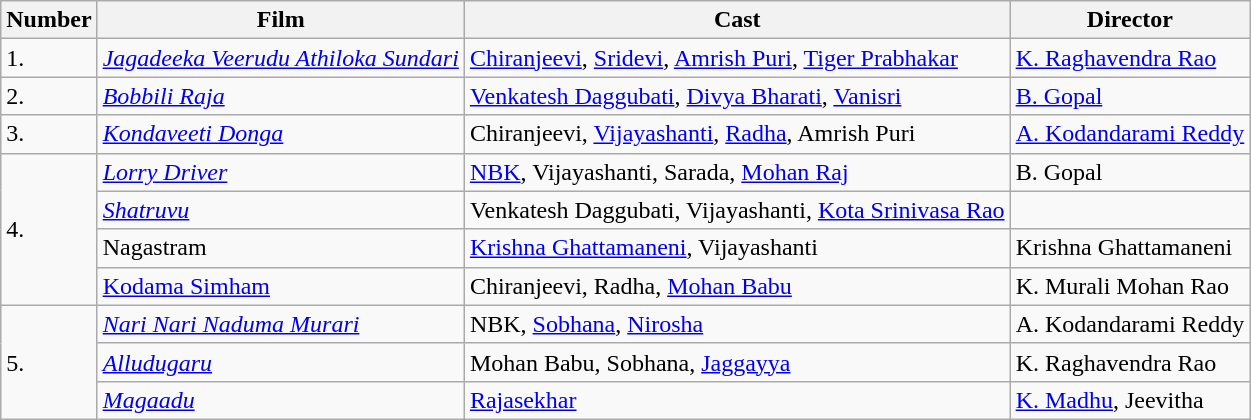<table class="wikitable">
<tr>
<th>Number</th>
<th>Film</th>
<th>Cast</th>
<th>Director</th>
</tr>
<tr>
<td>1.</td>
<td><em><a href='#'>Jagadeeka Veerudu Athiloka Sundari</a></em></td>
<td><a href='#'>Chiranjeevi</a>, <a href='#'>Sridevi</a>, <a href='#'>Amrish Puri</a>, <a href='#'>Tiger Prabhakar</a></td>
<td><a href='#'>K. Raghavendra Rao</a></td>
</tr>
<tr>
<td>2.</td>
<td><em><a href='#'>Bobbili Raja</a></em></td>
<td><a href='#'>Venkatesh Daggubati</a>, <a href='#'>Divya Bharati</a>, <a href='#'>Vanisri</a></td>
<td><a href='#'>B. Gopal</a></td>
</tr>
<tr>
<td>3.</td>
<td><em><a href='#'>Kondaveeti Donga</a></em></td>
<td>Chiranjeevi, <a href='#'>Vijayashanti</a>, <a href='#'>Radha</a>, Amrish Puri</td>
<td><a href='#'>A. Kodandarami Reddy</a></td>
</tr>
<tr>
<td rowspan="4">4.</td>
<td><em><a href='#'>Lorry Driver</a></em></td>
<td><a href='#'>NBK</a>, Vijayashanti, Sarada, <a href='#'>Mohan Raj</a></td>
<td>B. Gopal</td>
</tr>
<tr>
<td><em><a href='#'>Shatruvu</a></em></td>
<td>Venkatesh Daggubati, Vijayashanti, <a href='#'>Kota Srinivasa Rao</a></td>
<td></td>
</tr>
<tr>
<td>Nagastram</td>
<td><a href='#'>Krishna Ghattamaneni</a>, Vijayashanti</td>
<td>Krishna Ghattamaneni</td>
</tr>
<tr>
<td><a href='#'>Kodama Simham</a></td>
<td>Chiranjeevi, Radha, <a href='#'>Mohan Babu</a></td>
<td>K. Murali Mohan Rao</td>
</tr>
<tr>
<td rowspan="3">5.</td>
<td><em><a href='#'>Nari Nari Naduma Murari</a></em></td>
<td>NBK, <a href='#'>Sobhana</a>, <a href='#'>Nirosha</a></td>
<td>A. Kodandarami Reddy</td>
</tr>
<tr>
<td><em><a href='#'>Alludugaru</a></em></td>
<td>Mohan Babu, Sobhana, <a href='#'>Jaggayya</a></td>
<td>K. Raghavendra Rao</td>
</tr>
<tr>
<td><em><a href='#'>Magaadu</a></em></td>
<td><a href='#'>Rajasekhar</a></td>
<td><a href='#'>K. Madhu</a>, Jeevitha</td>
</tr>
</table>
